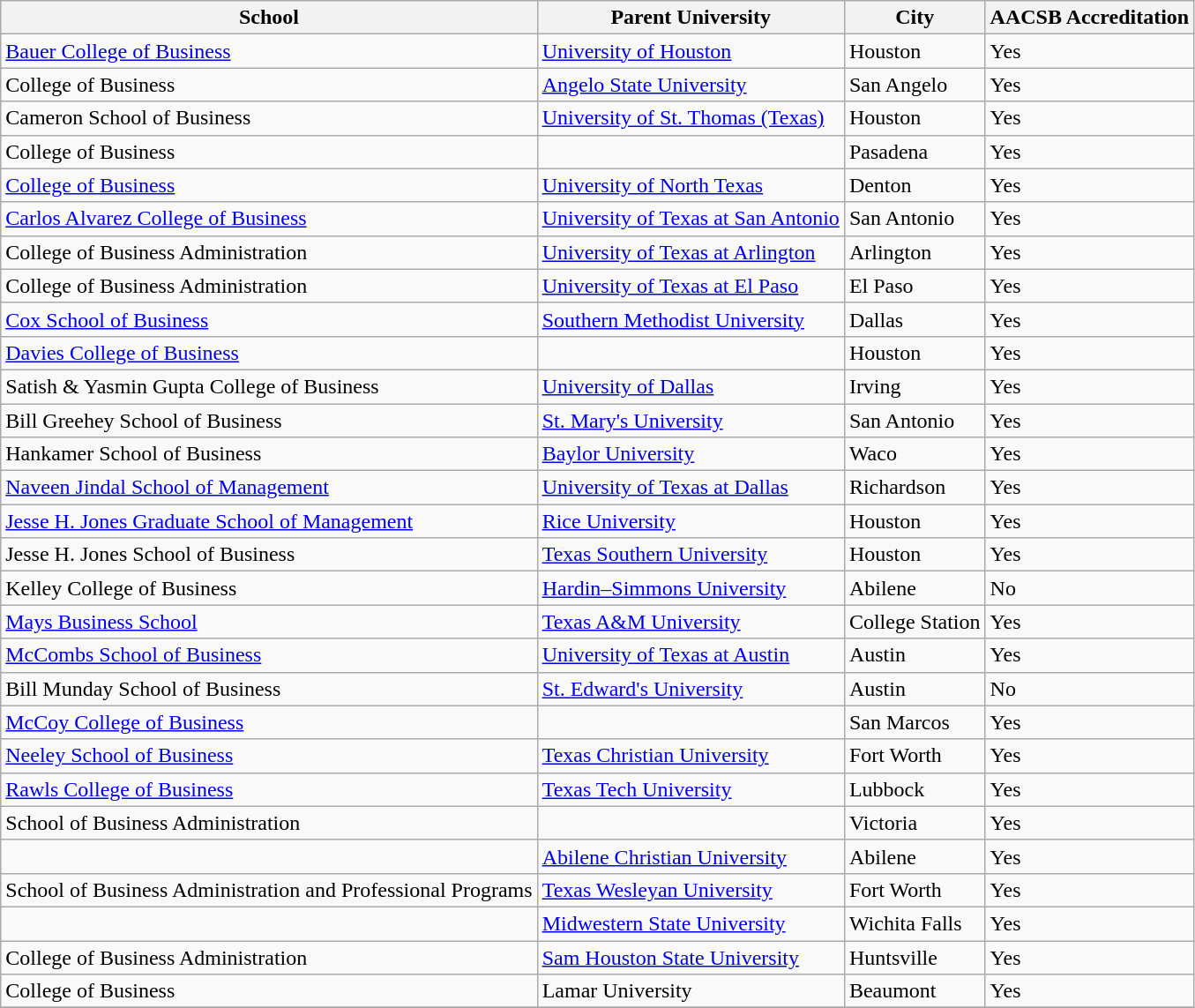<table class="wikitable sortable">
<tr>
<th>School</th>
<th>Parent University</th>
<th>City</th>
<th>AACSB Accreditation</th>
</tr>
<tr>
<td><a href='#'>Bauer College of Business</a></td>
<td><a href='#'>University of Houston</a></td>
<td>Houston</td>
<td>Yes</td>
</tr>
<tr>
<td>College of Business</td>
<td><a href='#'>Angelo State University</a></td>
<td>San Angelo</td>
<td>Yes</td>
</tr>
<tr>
<td>Cameron School of Business</td>
<td><a href='#'>University of St. Thomas (Texas)</a></td>
<td>Houston</td>
<td>Yes</td>
</tr>
<tr>
<td>College of Business</td>
<td></td>
<td>Pasadena</td>
<td>Yes</td>
</tr>
<tr>
<td><a href='#'>College of Business</a></td>
<td><a href='#'>University of North Texas</a></td>
<td>Denton</td>
<td>Yes</td>
</tr>
<tr>
<td><a href='#'>Carlos Alvarez College of Business</a></td>
<td><a href='#'>University of Texas at San Antonio</a></td>
<td>San Antonio</td>
<td>Yes</td>
</tr>
<tr>
<td>College of Business Administration</td>
<td><a href='#'>University of Texas at Arlington</a></td>
<td>Arlington</td>
<td>Yes</td>
</tr>
<tr>
<td>College of Business Administration</td>
<td><a href='#'>University of Texas at El Paso</a></td>
<td>El Paso</td>
<td>Yes</td>
</tr>
<tr>
<td><a href='#'>Cox School of Business</a></td>
<td><a href='#'>Southern Methodist University</a></td>
<td>Dallas</td>
<td>Yes</td>
</tr>
<tr>
<td><a href='#'>Davies College of Business</a></td>
<td></td>
<td>Houston</td>
<td>Yes</td>
</tr>
<tr>
<td>Satish & Yasmin Gupta College of Business</td>
<td><a href='#'>University of Dallas</a></td>
<td>Irving</td>
<td>Yes</td>
</tr>
<tr>
<td>Bill Greehey School of Business</td>
<td><a href='#'>St. Mary's University</a></td>
<td>San Antonio</td>
<td>Yes</td>
</tr>
<tr>
<td>Hankamer School of Business</td>
<td><a href='#'>Baylor University</a></td>
<td>Waco</td>
<td>Yes</td>
</tr>
<tr>
<td><a href='#'>Naveen Jindal School of Management</a></td>
<td><a href='#'>University of Texas at Dallas</a></td>
<td>Richardson</td>
<td>Yes</td>
</tr>
<tr>
<td><a href='#'>Jesse H. Jones Graduate School of Management</a></td>
<td><a href='#'>Rice University</a></td>
<td>Houston</td>
<td>Yes</td>
</tr>
<tr>
<td>Jesse H. Jones School of Business</td>
<td><a href='#'>Texas Southern University</a></td>
<td>Houston</td>
<td>Yes</td>
</tr>
<tr>
<td>Kelley College of Business</td>
<td><a href='#'>Hardin–Simmons University</a></td>
<td>Abilene</td>
<td>No</td>
</tr>
<tr>
<td><a href='#'>Mays Business School</a></td>
<td><a href='#'>Texas A&M University</a></td>
<td>College Station</td>
<td>Yes</td>
</tr>
<tr>
<td><a href='#'>McCombs School of Business</a></td>
<td><a href='#'>University of Texas at Austin</a></td>
<td>Austin</td>
<td>Yes</td>
</tr>
<tr>
<td>Bill Munday School of Business</td>
<td><a href='#'>St. Edward's University</a></td>
<td>Austin</td>
<td>No</td>
</tr>
<tr>
<td><a href='#'>McCoy College of Business</a></td>
<td></td>
<td>San Marcos</td>
<td>Yes</td>
</tr>
<tr>
<td><a href='#'>Neeley School of Business</a></td>
<td><a href='#'>Texas Christian University</a></td>
<td>Fort Worth</td>
<td>Yes</td>
</tr>
<tr>
<td><a href='#'>Rawls College of Business</a></td>
<td><a href='#'>Texas Tech University</a></td>
<td>Lubbock</td>
<td>Yes</td>
</tr>
<tr>
<td>School of Business Administration</td>
<td></td>
<td>Victoria</td>
<td>Yes</td>
</tr>
<tr>
<td></td>
<td><a href='#'>Abilene Christian University</a></td>
<td>Abilene</td>
<td>Yes</td>
</tr>
<tr>
<td>School of Business Administration and Professional Programs</td>
<td><a href='#'>Texas Wesleyan University</a></td>
<td>Fort Worth</td>
<td>Yes</td>
</tr>
<tr>
<td></td>
<td><a href='#'>Midwestern State University</a></td>
<td>Wichita Falls</td>
<td>Yes</td>
</tr>
<tr>
<td>College of Business Administration</td>
<td><a href='#'>Sam Houston State University</a></td>
<td>Huntsville</td>
<td>Yes</td>
</tr>
<tr>
<td>College of Business</td>
<td>Lamar University</td>
<td>Beaumont</td>
<td>Yes</td>
</tr>
<tr>
</tr>
</table>
